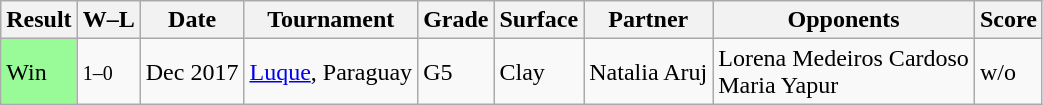<table class="sortable wikitable">
<tr>
<th>Result</th>
<th>W–L</th>
<th>Date</th>
<th>Tournament</th>
<th>Grade</th>
<th>Surface</th>
<th>Partner</th>
<th>Opponents</th>
<th>Score</th>
</tr>
<tr>
<td bgcolor="98FB98">Win</td>
<td><small>1–0</small></td>
<td>Dec 2017</td>
<td><a href='#'>Luque</a>, Paraguay</td>
<td>G5</td>
<td>Clay</td>
<td> Natalia Aruj</td>
<td> Lorena Medeiros Cardoso <br>  Maria Yapur</td>
<td>w/o</td>
</tr>
</table>
